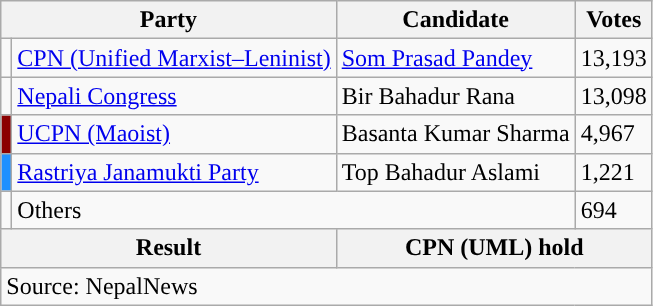<table class="wikitable">
<tr>
<th colspan="2">Party</th>
<th>Candidate</th>
<th>Votes</th>
</tr>
<tr>
<td style="background-color:"></td>
<td><a href='#'>CPN (Unified Marxist–Leninist)</a></td>
<td><a href='#'>Som Prasad Pandey</a></td>
<td>13,193</td>
</tr>
<tr>
<td style="background-color:"></td>
<td><a href='#'>Nepali Congress</a></td>
<td>Bir Bahadur Rana</td>
<td>13,098</td>
</tr>
<tr>
<td style="background-color:darkred"></td>
<td><a href='#'>UCPN (Maoist)</a></td>
<td>Basanta Kumar Sharma</td>
<td>4,967</td>
</tr>
<tr>
<td style="background-color:dodgerblue"></td>
<td><a href='#'>Rastriya Janamukti Party</a></td>
<td>Top Bahadur Aslami</td>
<td>1,221</td>
</tr>
<tr>
<td></td>
<td colspan="2">Others</td>
<td>694</td>
</tr>
<tr>
<th colspan="2">Result</th>
<th colspan="2">CPN (UML) hold</th>
</tr>
<tr>
<td colspan="4">Source: NepalNews</td>
</tr>
</table>
